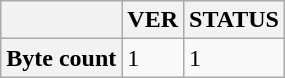<table class="wikitable">
<tr>
<th></th>
<th>VER</th>
<th>STATUS</th>
</tr>
<tr>
<th scope=row>Byte count</th>
<td>1</td>
<td>1</td>
</tr>
</table>
